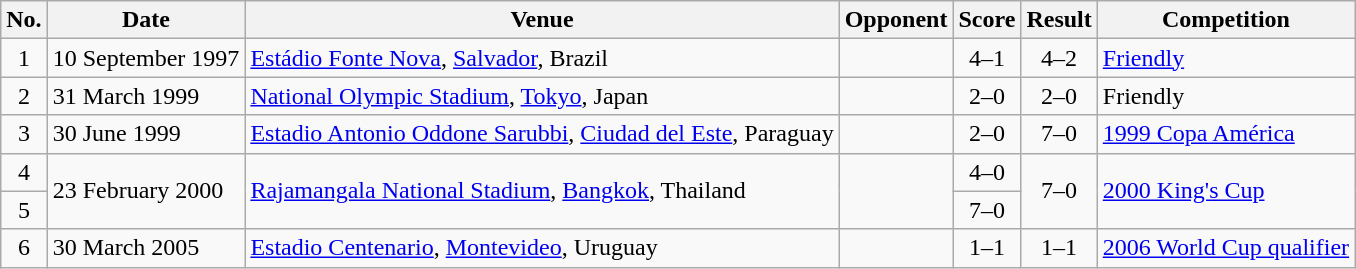<table class="wikitable sortable">
<tr>
<th scope="col">No.</th>
<th scope="col">Date</th>
<th scope="col">Venue</th>
<th scope="col">Opponent</th>
<th scope="col">Score</th>
<th scope="col">Result</th>
<th scope="col">Competition</th>
</tr>
<tr>
<td align="center">1</td>
<td>10 September 1997</td>
<td><a href='#'>Estádio Fonte Nova</a>, <a href='#'>Salvador</a>, Brazil</td>
<td></td>
<td align="center">4–1</td>
<td align="center">4–2</td>
<td><a href='#'>Friendly</a></td>
</tr>
<tr>
<td align="center">2</td>
<td>31 March 1999</td>
<td><a href='#'>National Olympic Stadium</a>, <a href='#'>Tokyo</a>, Japan</td>
<td></td>
<td align="center">2–0</td>
<td align="center">2–0</td>
<td>Friendly</td>
</tr>
<tr>
<td align="center">3</td>
<td>30 June 1999</td>
<td><a href='#'>Estadio Antonio Oddone Sarubbi</a>, <a href='#'>Ciudad del Este</a>, Paraguay</td>
<td></td>
<td align="center">2–0</td>
<td align="center">7–0</td>
<td><a href='#'>1999 Copa América</a></td>
</tr>
<tr>
<td align="center">4</td>
<td rowspan="2">23 February 2000</td>
<td rowspan="2"><a href='#'>Rajamangala National Stadium</a>, <a href='#'>Bangkok</a>, Thailand</td>
<td rowspan="2"></td>
<td align="center">4–0</td>
<td align=center rowspan=2>7–0</td>
<td rowspan="2"><a href='#'>2000 King's Cup</a></td>
</tr>
<tr>
<td align="center">5</td>
<td align="center">7–0</td>
</tr>
<tr>
<td align="center">6</td>
<td>30 March 2005</td>
<td><a href='#'>Estadio Centenario</a>, <a href='#'>Montevideo</a>, Uruguay</td>
<td></td>
<td align="center">1–1</td>
<td align="center">1–1</td>
<td><a href='#'>2006 World Cup qualifier</a></td>
</tr>
</table>
